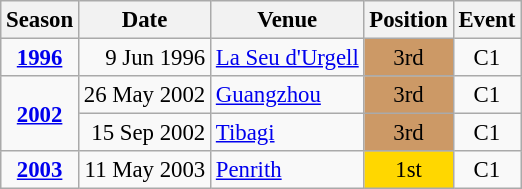<table class="wikitable" style="text-align:center; font-size:95%;">
<tr>
<th>Season</th>
<th>Date</th>
<th>Venue</th>
<th>Position</th>
<th>Event</th>
</tr>
<tr>
<td><strong><a href='#'>1996</a></strong></td>
<td align=right>9 Jun 1996</td>
<td align=left><a href='#'>La Seu d'Urgell</a></td>
<td bgcolor=cc9966>3rd</td>
<td>C1</td>
</tr>
<tr>
<td rowspan=2><strong><a href='#'>2002</a></strong></td>
<td align=right>26 May 2002</td>
<td align=left><a href='#'>Guangzhou</a></td>
<td bgcolor=cc9966>3rd</td>
<td>C1</td>
</tr>
<tr>
<td align=right>15 Sep 2002</td>
<td align=left><a href='#'>Tibagi</a></td>
<td bgcolor=cc9966>3rd</td>
<td>C1</td>
</tr>
<tr>
<td><strong><a href='#'>2003</a></strong></td>
<td align=right>11 May 2003</td>
<td align=left><a href='#'>Penrith</a></td>
<td bgcolor=gold>1st</td>
<td>C1</td>
</tr>
</table>
